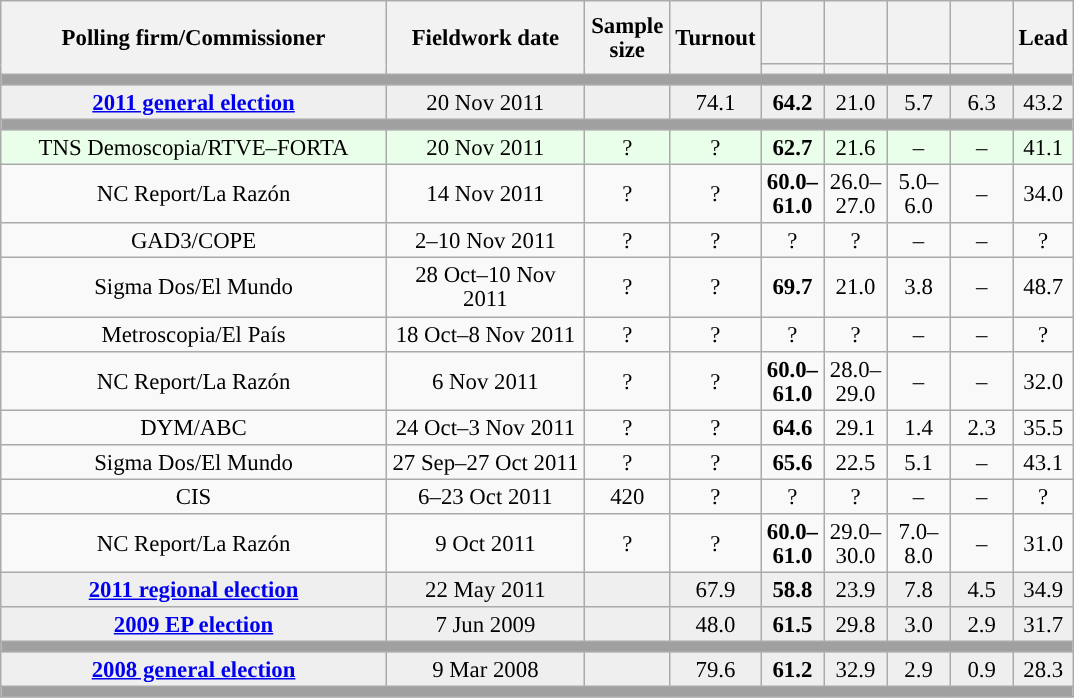<table class="wikitable collapsible collapsed" style="text-align:center; font-size:95%; line-height:16px;">
<tr style="height:42px;">
<th style="width:250px;" rowspan="2">Polling firm/Commissioner</th>
<th style="width:125px;" rowspan="2">Fieldwork date</th>
<th style="width:50px;" rowspan="2">Sample size</th>
<th style="width:45px;" rowspan="2">Turnout</th>
<th style="width:35px;"></th>
<th style="width:35px;"></th>
<th style="width:35px;"></th>
<th style="width:35px;"></th>
<th style="width:30px;" rowspan="2">Lead</th>
</tr>
<tr>
<th style="color:inherit;background:"></th>
<th style="color:inherit;background:"></th>
<th style="color:inherit;background:"></th>
<th style="color:inherit;background:"></th>
</tr>
<tr>
<td colspan="9" style="background:#A0A0A0"></td>
</tr>
<tr style="background:#EFEFEF;">
<td><strong><a href='#'>2011 general election</a></strong></td>
<td>20 Nov 2011</td>
<td></td>
<td>74.1</td>
<td><strong>64.2</strong><br></td>
<td>21.0<br></td>
<td>5.7<br></td>
<td>6.3<br></td>
<td style="background:">43.2</td>
</tr>
<tr>
<td colspan="9" style="background:#A0A0A0"></td>
</tr>
<tr style="background:#EAFFEA;">
<td>TNS Demoscopia/RTVE–FORTA</td>
<td>20 Nov 2011</td>
<td>?</td>
<td>?</td>
<td><strong>62.7</strong><br></td>
<td>21.6<br></td>
<td>–</td>
<td>–</td>
<td style="background:">41.1</td>
</tr>
<tr>
<td>NC Report/La Razón</td>
<td>14 Nov 2011</td>
<td>?</td>
<td>?</td>
<td><strong>60.0–<br>61.0</strong><br></td>
<td>26.0–<br>27.0<br></td>
<td>5.0–<br>6.0<br></td>
<td>–</td>
<td style="background:">34.0</td>
</tr>
<tr>
<td>GAD3/COPE</td>
<td>2–10 Nov 2011</td>
<td>?</td>
<td>?</td>
<td>?<br></td>
<td>?<br></td>
<td>–</td>
<td>–</td>
<td style="background:">?</td>
</tr>
<tr>
<td>Sigma Dos/El Mundo</td>
<td>28 Oct–10 Nov 2011</td>
<td>?</td>
<td>?</td>
<td><strong>69.7</strong><br></td>
<td>21.0<br></td>
<td>3.8<br></td>
<td>–</td>
<td style="background:">48.7</td>
</tr>
<tr>
<td>Metroscopia/El País</td>
<td>18 Oct–8 Nov 2011</td>
<td>?</td>
<td>?</td>
<td>?<br></td>
<td>?<br></td>
<td>–</td>
<td>–</td>
<td style="background:">?</td>
</tr>
<tr>
<td>NC Report/La Razón</td>
<td>6 Nov 2011</td>
<td>?</td>
<td>?</td>
<td><strong>60.0–<br>61.0</strong><br></td>
<td>28.0–<br>29.0<br></td>
<td>–</td>
<td>–</td>
<td style="background:">32.0</td>
</tr>
<tr>
<td>DYM/ABC</td>
<td>24 Oct–3 Nov 2011</td>
<td>?</td>
<td>?</td>
<td><strong>64.6</strong><br></td>
<td>29.1<br></td>
<td>1.4<br></td>
<td>2.3<br></td>
<td style="background:">35.5</td>
</tr>
<tr>
<td>Sigma Dos/El Mundo</td>
<td>27 Sep–27 Oct 2011</td>
<td>?</td>
<td>?</td>
<td><strong>65.6</strong><br></td>
<td>22.5<br></td>
<td>5.1<br></td>
<td>–</td>
<td style="background:">43.1</td>
</tr>
<tr>
<td>CIS</td>
<td>6–23 Oct 2011</td>
<td>420</td>
<td>?</td>
<td>?<br></td>
<td>?<br></td>
<td>–</td>
<td>–</td>
<td style="background:">?</td>
</tr>
<tr>
<td>NC Report/La Razón</td>
<td>9 Oct 2011</td>
<td>?</td>
<td>?</td>
<td><strong>60.0–<br>61.0</strong><br></td>
<td>29.0–<br>30.0<br></td>
<td>7.0–<br>8.0<br></td>
<td>–</td>
<td style="background:">31.0</td>
</tr>
<tr style="background:#EFEFEF;">
<td><strong><a href='#'>2011 regional election</a></strong></td>
<td>22 May 2011</td>
<td></td>
<td>67.9</td>
<td><strong>58.8</strong><br></td>
<td>23.9<br></td>
<td>7.8<br></td>
<td>4.5<br></td>
<td style="background:">34.9</td>
</tr>
<tr style="background:#EFEFEF;">
<td><strong><a href='#'>2009 EP election</a></strong></td>
<td>7 Jun 2009</td>
<td></td>
<td>48.0</td>
<td><strong>61.5</strong><br></td>
<td>29.8<br></td>
<td>3.0<br></td>
<td>2.9<br></td>
<td style="background:">31.7</td>
</tr>
<tr>
<td colspan="9" style="background:#A0A0A0"></td>
</tr>
<tr style="background:#EFEFEF;">
<td><strong><a href='#'>2008 general election</a></strong></td>
<td>9 Mar 2008</td>
<td></td>
<td>79.6</td>
<td><strong>61.2</strong><br></td>
<td>32.9<br></td>
<td>2.9<br></td>
<td>0.9<br></td>
<td style="background:">28.3</td>
</tr>
<tr>
<td colspan="9" style="background:#A0A0A0"></td>
</tr>
</table>
